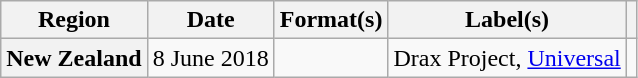<table class="wikitable plainrowheaders">
<tr>
<th scope="col">Region</th>
<th scope="col">Date</th>
<th scope="col">Format(s)</th>
<th scope="col">Label(s)</th>
<th scope="col"></th>
</tr>
<tr>
<th scope="row">New Zealand</th>
<td>8 June 2018</td>
<td></td>
<td>Drax Project, <a href='#'>Universal</a></td>
<td align="center"></td>
</tr>
</table>
